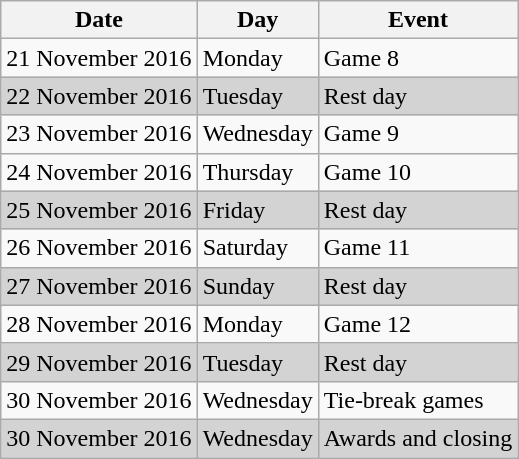<table class="wikitable">
<tr>
<th>Date</th>
<th>Day</th>
<th>Event</th>
</tr>
<tr>
<td>21 November 2016</td>
<td>Monday</td>
<td>Game 8</td>
</tr>
<tr>
<td style="background:lightgray">22 November 2016</td>
<td style="background:lightgray">Tuesday</td>
<td style="background:lightgray">Rest day</td>
</tr>
<tr>
<td>23 November 2016</td>
<td>Wednesday</td>
<td>Game 9</td>
</tr>
<tr>
<td>24 November 2016</td>
<td>Thursday</td>
<td>Game 10</td>
</tr>
<tr>
<td style="background:lightgray">25 November 2016</td>
<td style="background:lightgray">Friday</td>
<td style="background:lightgray">Rest day</td>
</tr>
<tr>
<td>26 November 2016</td>
<td>Saturday</td>
<td>Game 11</td>
</tr>
<tr>
<td style="background:lightgray">27 November 2016</td>
<td style="background:lightgray">Sunday</td>
<td style="background:lightgray">Rest day</td>
</tr>
<tr>
<td>28 November 2016</td>
<td>Monday</td>
<td>Game 12</td>
</tr>
<tr>
<td style="background:lightgray">29 November 2016</td>
<td style="background:lightgray">Tuesday</td>
<td style="background:lightgray">Rest day</td>
</tr>
<tr>
<td>30 November 2016</td>
<td>Wednesday</td>
<td>Tie-break games</td>
</tr>
<tr>
<td style="background:lightgray">30 November 2016</td>
<td style="background:lightgray">Wednesday</td>
<td style="background:lightgray">Awards and closing</td>
</tr>
</table>
